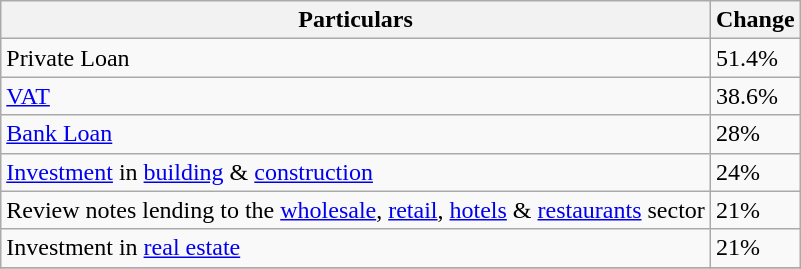<table class="wikitable sortable mw-collapsible">
<tr>
<th>Particulars</th>
<th>Change</th>
</tr>
<tr>
<td>Private Loan</td>
<td>51.4%</td>
</tr>
<tr>
<td><a href='#'>VAT</a></td>
<td>38.6%</td>
</tr>
<tr>
<td><a href='#'>Bank Loan</a></td>
<td>28%</td>
</tr>
<tr>
<td><a href='#'>Investment</a> in <a href='#'>building</a> & <a href='#'>construction</a></td>
<td>24%</td>
</tr>
<tr>
<td>Review notes lending to the <a href='#'>wholesale</a>, <a href='#'>retail</a>, <a href='#'>hotels</a> & <a href='#'>restaurants</a> sector</td>
<td>21%</td>
</tr>
<tr>
<td>Investment in <a href='#'>real estate</a></td>
<td>21%</td>
</tr>
<tr>
</tr>
</table>
